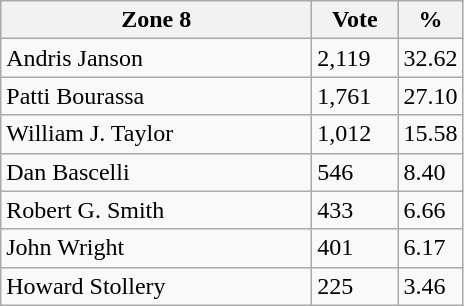<table class="wikitable">
<tr>
<th bgcolor="#DDDDFF" width="200px">Zone 8</th>
<th bgcolor="#DDDDFF" width="50px">Vote</th>
<th bgcolor="#DDDDFF" width="30px">%</th>
</tr>
<tr>
<td>Andris Janson</td>
<td>2,119</td>
<td>32.62</td>
</tr>
<tr>
<td>Patti Bourassa</td>
<td>1,761</td>
<td>27.10</td>
</tr>
<tr>
<td>William J. Taylor</td>
<td>1,012</td>
<td>15.58</td>
</tr>
<tr>
<td>Dan Bascelli</td>
<td>546</td>
<td>8.40</td>
</tr>
<tr>
<td>Robert G. Smith</td>
<td>433</td>
<td>6.66</td>
</tr>
<tr>
<td>John Wright</td>
<td>401</td>
<td>6.17</td>
</tr>
<tr>
<td>Howard Stollery</td>
<td>225</td>
<td>3.46</td>
</tr>
</table>
